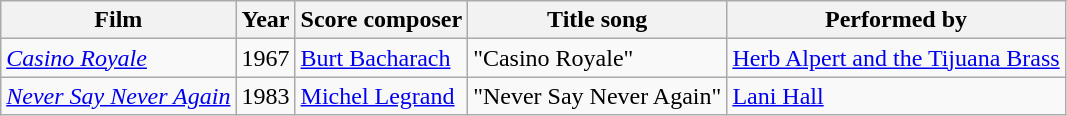<table class="wikitable">
<tr>
<th>Film</th>
<th>Year</th>
<th>Score composer</th>
<th>Title song</th>
<th>Performed by</th>
</tr>
<tr>
<td><em><a href='#'>Casino Royale</a></em></td>
<td>1967</td>
<td><a href='#'>Burt Bacharach</a></td>
<td>"Casino Royale"</td>
<td><a href='#'>Herb Alpert and the Tijuana Brass</a></td>
</tr>
<tr>
<td><em><a href='#'>Never Say Never Again</a></em></td>
<td>1983</td>
<td><a href='#'>Michel Legrand</a></td>
<td>"Never Say Never Again"</td>
<td><a href='#'>Lani Hall</a></td>
</tr>
</table>
